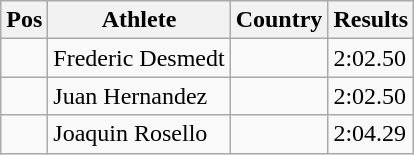<table class="wikitable wikble">
<tr>
<th>Pos</th>
<th>Athlete</th>
<th>Country</th>
<th>Results</th>
</tr>
<tr>
<td align="center"></td>
<td>Frederic Desmedt</td>
<td></td>
<td>2:02.50</td>
</tr>
<tr>
<td align="center"></td>
<td>Juan Hernandez</td>
<td></td>
<td>2:02.50</td>
</tr>
<tr>
<td align="center"></td>
<td>Joaquin Rosello</td>
<td></td>
<td>2:04.29</td>
</tr>
</table>
